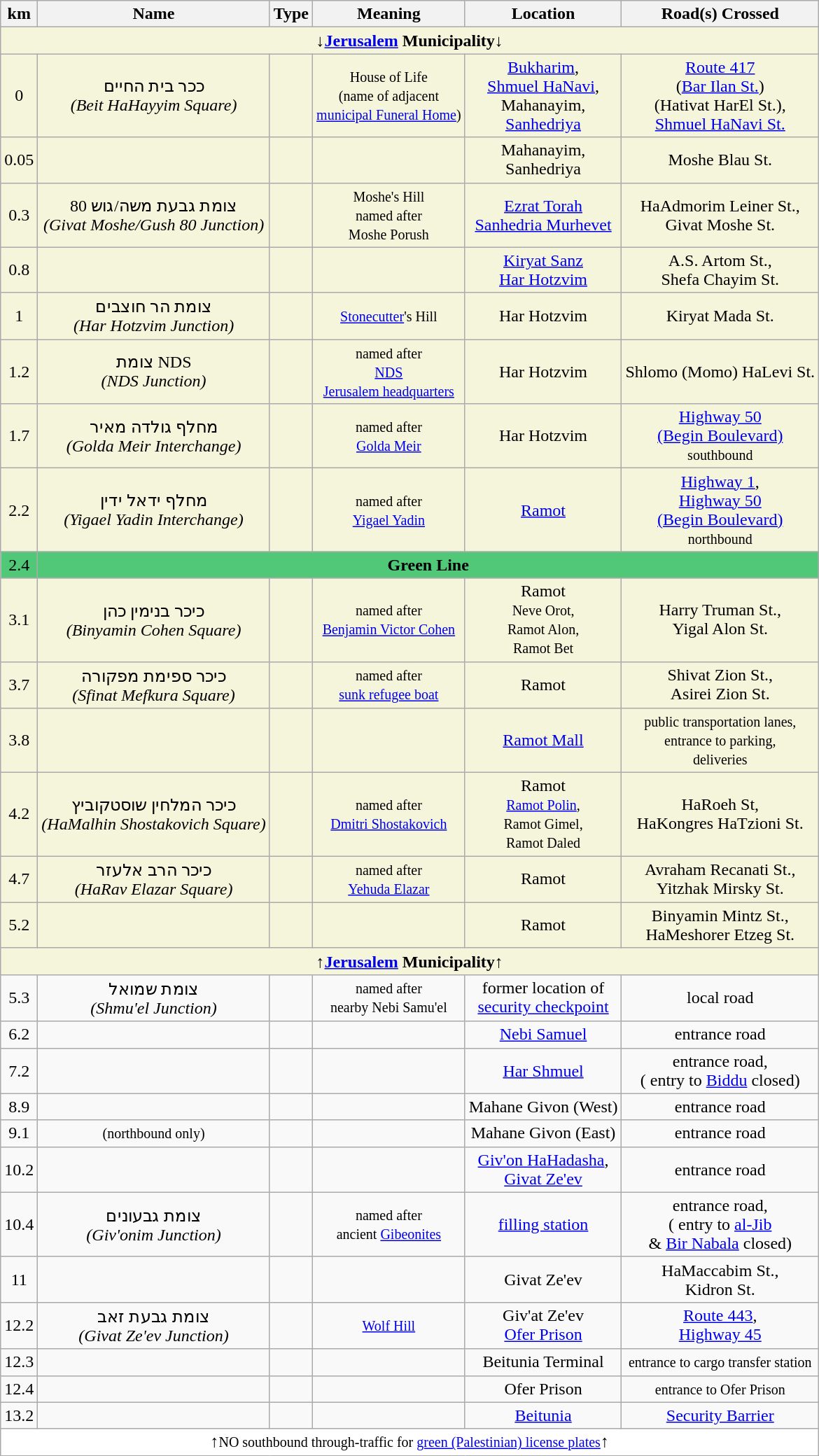<table class="wikitable">
<tr>
<th>km</th>
<th>Name</th>
<th>Type</th>
<th>Meaning</th>
<th>Location</th>
<th>Road(s) Crossed</th>
</tr>
<tr>
<td colspan="6" align="center" bgcolor="#F5 F5 DC">↓<strong><a href='#'>Jerusalem</a> Municipality</strong>↓</td>
</tr>
<tr>
<td align="center" colspan="1" bgcolor="F5 F5 DC">0</td>
<td align="center" colspan="1" bgcolor="F5 F5 DC">ככר בית החיים<br><em>(Beit HaHayyim Square)</em></td>
<td align="center" colspan="1" bgcolor="F5 F5 DC"></td>
<td align="center" colspan="1" bgcolor="F5 F5 DC"><small>House of Life<br>(name of adjacent<br><a href='#'>municipal Funeral Home</a>)</small></td>
<td align="center" colspan="1" bgcolor="F5 F5 DC"><a href='#'>Bukharim</a>,<br><a href='#'>Shmuel HaNavi</a>,<br>Mahanayim,<br><a href='#'>Sanhedriya</a></td>
<td align="center" colspan="1" bgcolor="F5 F5 DC"> <a href='#'>Route 417</a><br>(<a href='#'>Bar Ilan St.</a>)<br>(Hativat HarEl St.),<br><a href='#'>Shmuel HaNavi St.</a></td>
</tr>
<tr>
<td align="center" colspan="1" bgcolor="F5 F5 DC">0.05</td>
<td align="center" colspan="1" bgcolor="F5 F5 DC"></td>
<td align="center" colspan="1" bgcolor="F5 F5 DC"></td>
<td align="center" colspan="1" bgcolor="F5 F5 DC"></td>
<td align="center" colspan="1" bgcolor="F5 F5 DC">Mahanayim,<br>Sanhedriya</td>
<td align="center" colspan="1" bgcolor="F5 F5 DC">Moshe Blau St.</td>
</tr>
<tr>
<td align="center" colspan="1" bgcolor="F5 F5 DC">0.3</td>
<td align="center" colspan="1" bgcolor="F5 F5 DC">צומת גבעת משה/גוש 80<br><em>(Givat Moshe/Gush 80 Junction)</em></td>
<td align="center" colspan="1" bgcolor="F5 F5 DC"></td>
<td align="center" colspan="1" bgcolor="F5 F5 DC"><small>Moshe's Hill<br>named after<br>Moshe Porush</small></td>
<td align="center" colspan="1" bgcolor="F5 F5 DC"><a href='#'>Ezrat Torah</a><br><a href='#'>Sanhedria Murhevet</a></td>
<td align="center" colspan="1" bgcolor="F5 F5 DC">HaAdmorim Leiner St.,<br>Givat Moshe St.</td>
</tr>
<tr>
<td align="center" colspan="1" bgcolor="F5 F5 DC">0.8</td>
<td align="center" colspan="1" bgcolor="F5 F5 DC"></td>
<td align="center" colspan="1" bgcolor="F5 F5 DC"></td>
<td align="center" colspan="1" bgcolor="F5 F5 DC"></td>
<td align="center" colspan="1" bgcolor="F5 F5 DC"><a href='#'>Kiryat Sanz</a><br><a href='#'>Har Hotzvim</a></td>
<td align="center" colspan="1" bgcolor="F5 F5 DC">A.S. Artom St.,<br>Shefa Chayim St.</td>
</tr>
<tr>
<td align="center" colspan="1" bgcolor="F5 F5 DC">1</td>
<td align="center" colspan="1" bgcolor="F5 F5 DC">צומת הר חוצבים<br><em>(Har Hotzvim Junction)</em></td>
<td align="center" colspan="1" bgcolor="F5 F5 DC"></td>
<td align="center" colspan="1" bgcolor="F5 F5 DC"><small><a href='#'>Stonecutter</a>'s Hill</small></td>
<td align="center" colspan="1" bgcolor="F5 F5 DC">Har Hotzvim</td>
<td align="center" colspan="1" bgcolor="F5 F5 DC">Kiryat Mada St.</td>
</tr>
<tr>
<td align="center" colspan="1" bgcolor="F5 F5 DC">1.2</td>
<td align="center" colspan="1" bgcolor="F5 F5 DC">צומת NDS<br><em>(NDS Junction)</em></td>
<td align="center" colspan="1" bgcolor="F5 F5 DC"></td>
<td align="center" colspan="1" bgcolor="F5 F5 DC"><small>named after<br><a href='#'>NDS<br>Jerusalem headquarters</a></small></td>
<td align="center" colspan="1" bgcolor="F5 F5 DC">Har Hotzvim</td>
<td align="center" colspan="1" bgcolor="F5 F5 DC">Shlomo (Momo) HaLevi St.</td>
</tr>
<tr>
<td align="center" colspan="1" bgcolor="F5 F5 DC">1.7</td>
<td align="center" colspan="1" bgcolor="F5 F5 DC">מחלף גולדה מאיר<br><em>(Golda Meir Interchange)</em></td>
<td align="center" colspan="1" bgcolor="F5 F5 DC"><br><br></td>
<td align="center" colspan="1" bgcolor="F5 F5 DC"><small>named after<br><a href='#'>Golda Meir</a></small></td>
<td align="center" colspan="1" bgcolor="F5 F5 DC">Har Hotzvim</td>
<td align="center" colspan="1" bgcolor="F5 F5 DC"> <a href='#'>Highway 50<br>(Begin Boulevard)</a><br><small>southbound</small></td>
</tr>
<tr>
<td align="center" colspan="1" bgcolor="F5 F5 DC">2.2</td>
<td align="center" colspan="1" bgcolor="F5 F5 DC">מחלף ידאל ידין<br><em>(Yigael Yadin Interchange)</em></td>
<td align="center" colspan="1" bgcolor="F5 F5 DC"><br><br></td>
<td align="center" colspan="1" bgcolor="F5 F5 DC"><small>named after<br><a href='#'>Yigael Yadin</a></small></td>
<td align="center" colspan="1" bgcolor="F5 F5 DC"><a href='#'>Ramot</a></td>
<td align="center" colspan="1" bgcolor="F5 F5 DC"> <a href='#'>Highway 1</a>,<br> <a href='#'>Highway 50<br>(Begin Boulevard)</a><br><small>northbound</small></td>
</tr>
<tr>
<td colspan="1" align="center" bgcolor="50 C8 78">2.4</td>
<td colspan="5" align="center" bgcolor="50 C8 78"><strong>Green Line</strong></td>
</tr>
<tr>
<td align="center" colspan="1" bgcolor="F5 F5 DC">3.1</td>
<td align="center" colspan="1" bgcolor="F5 F5 DC">כיכר בנימין כהן<br><em>(Binyamin Cohen Square)</em></td>
<td align="center" colspan="1" bgcolor="F5 F5 DC"></td>
<td align="center" colspan="1" bgcolor="F5 F5 DC"><small>named after<br><a href='#'>Benjamin Victor Cohen</a></small></td>
<td align="center" colspan="1" bgcolor="F5 F5 DC">Ramot<br><small>Neve Orot,<br>Ramot Alon,<br>Ramot Bet</small></td>
<td align="center" colspan="1" bgcolor="F5 F5 DC">Harry Truman St.,<br>Yigal Alon St.</td>
</tr>
<tr>
<td align="center" colspan="1" bgcolor="F5 F5 DC">3.7</td>
<td align="center" colspan="1" bgcolor="F5 F5 DC">כיכר ספימת מפקורה<br><em>(Sfinat Mefkura Square)</em></td>
<td align="center" colspan="1" bgcolor="F5 F5 DC"></td>
<td align="center" colspan="1" bgcolor="F5 F5 DC"><small>named after<br><a href='#'>sunk refugee boat</a></small></td>
<td align="center" colspan="1" bgcolor="F5 F5 DC">Ramot</td>
<td align="center" colspan="1" bgcolor="F5 F5 DC">Shivat Zion St.,<br>Asirei Zion St.</td>
</tr>
<tr>
<td align="center" colspan="1" bgcolor="F5 F5 DC">3.8</td>
<td align="center" colspan="1" bgcolor="F5 F5 DC"></td>
<td align="center" colspan="1" bgcolor="F5 F5 DC"></td>
<td align="center" colspan="1" bgcolor="F5 F5 DC"></td>
<td align="center" colspan="1" bgcolor="F5 F5 DC"><a href='#'>Ramot Mall</a></td>
<td align="center" colspan="1" bgcolor="F5 F5 DC"><small>public transportation lanes,<br>entrance to parking,<br>deliveries</small></td>
</tr>
<tr>
<td align="center" colspan="1" bgcolor="F5 F5 DC">4.2</td>
<td align="center" colspan="1" bgcolor="F5 F5 DC">כיכר המלחין שוסטקוביץ<br><em>(HaMalhin Shostakovich Square)</em></td>
<td align="center" colspan="1" bgcolor="F5 F5 DC"></td>
<td align="center" colspan="1" bgcolor="F5 F5 DC"><small>named after<br><a href='#'>Dmitri Shostakovich</a></small></td>
<td align="center" colspan="1" bgcolor="F5 F5 DC">Ramot<br><small><a href='#'>Ramot Polin</a>,<br>Ramot Gimel,<br>Ramot Daled</small></td>
<td align="center" colspan="1" bgcolor="F5 F5 DC">HaRoeh St,<br>HaKongres HaTzioni St.</td>
</tr>
<tr>
<td align="center" colspan="1" bgcolor="F5 F5 DC">4.7</td>
<td align="center" colspan="1" bgcolor="F5 F5 DC">כיכר הרב אלעזר<br><em>(HaRav Elazar Square)</em></td>
<td align="center" colspan="1" bgcolor="F5 F5 DC"></td>
<td align="center" colspan="1" bgcolor="F5 F5 DC"><small>named after<br><a href='#'>Yehuda Elazar</a></small></td>
<td align="center" colspan="1" bgcolor="F5 F5 DC">Ramot</td>
<td align="center" colspan="1" bgcolor="F5 F5 DC">Avraham Recanati St.,<br>Yitzhak Mirsky St.</td>
</tr>
<tr>
<td align="center" colspan="1" bgcolor="F5 F5 DC">5.2</td>
<td align="center" colspan="1" bgcolor="F5 F5 DC"></td>
<td align="center" colspan="1" bgcolor="F5 F5 DC"></td>
<td align="center" colspan="1" bgcolor="F5 F5 DC"></td>
<td align="center" colspan="1" bgcolor="F5 F5 DC">Ramot</td>
<td align="center" colspan="1" bgcolor="F5 F5 DC">Binyamin Mintz St.,<br>HaMeshorer Etzeg St.</td>
</tr>
<tr>
<td align="center" colspan="6" bgcolor="#F5 F5 DC">↑<strong><a href='#'>Jerusalem</a> Municipality</strong>↑</td>
</tr>
<tr>
<td align="center">5.3</td>
<td align="center">צומת שמואל<br><em>(Shmu'el Junction)</em></td>
<td align="center"></td>
<td align="center"><small>named after<br>nearby Nebi Samu'el</small></td>
<td align="center">former location of<br><a href='#'>security checkpoint</a></td>
<td align="center">local road</td>
</tr>
<tr>
<td align="center">6.2</td>
<td align="center"></td>
<td align="center"></td>
<td align="center"></td>
<td align="center"><a href='#'>Nebi Samuel</a></td>
<td align="center">entrance road</td>
</tr>
<tr>
<td align="center">7.2</td>
<td align="center"></td>
<td align="center"></td>
<td align="center"></td>
<td align="center"><a href='#'>Har Shmuel</a></td>
<td align="center">entrance road,<br>( entry to <a href='#'>Biddu</a> closed)</td>
</tr>
<tr>
<td align="center">8.9</td>
<td align="center"></td>
<td align="center"></td>
<td align="center"></td>
<td align="center">Mahane Givon (West)</td>
<td align="center">entrance road</td>
</tr>
<tr>
<td align="center">9.1</td>
<td align="center"><small>(northbound only)</small></td>
<td align="center"></td>
<td align="center"></td>
<td align="center">Mahane Givon (East)</td>
<td align="center">entrance road</td>
</tr>
<tr>
<td align="center">10.2</td>
<td align="center"></td>
<td align="center"></td>
<td align="center"></td>
<td align="center"><a href='#'>Giv'on HaHadasha</a>,<br><a href='#'>Givat Ze'ev</a></td>
<td align="center">entrance road</td>
</tr>
<tr>
<td align="center">10.4</td>
<td align="center">צומת גבעונים<br><em>(Giv'onim Junction)</em></td>
<td align="center"></td>
<td align="center"><small>named after<br>ancient <a href='#'>Gibeonites</a></small></td>
<td align="center"><a href='#'>filling station</a></td>
<td align="center">entrance road,<br>( entry to <a href='#'>al-Jib</a><br>& <a href='#'>Bir Nabala</a> closed)</td>
</tr>
<tr>
<td align="center">11</td>
<td align="center"></td>
<td align="center"></td>
<td align="center"></td>
<td align="center">Givat Ze'ev</td>
<td align="center">HaMaccabim St.,<br>Kidron St.</td>
</tr>
<tr>
<td align="center">12.2</td>
<td align="center">צומת גבעת זאב<br><em>(Givat Ze'ev Junction)</em></td>
<td align="center"></td>
<td align="center"><small><a href='#'>Wolf Hill</a></small></td>
<td align="center">Giv'at Ze'ev<br><a href='#'>Ofer Prison</a></td>
<td align="center"> <a href='#'>Route 443</a>,<br> <a href='#'>Highway 45</a></td>
</tr>
<tr>
<td align="center">12.3</td>
<td align="center"></td>
<td align="center"></td>
<td align="center"></td>
<td align="center">Beitunia Terminal</td>
<td align="center"><small>entrance to cargo transfer station</small></td>
</tr>
<tr>
<td align="center">12.4</td>
<td align="center"></td>
<td align="center"></td>
<td align="center"></td>
<td align="center">Ofer Prison</td>
<td align="center"><small>entrance to Ofer Prison</small></td>
</tr>
<tr>
<td align="center">13.2</td>
<td align="center"></td>
<td align="center"></td>
<td align="center"></td>
<td align="center"><a href='#'>Beitunia</a></td>
<td align="center"><a href='#'>Security Barrier</a></td>
</tr>
<tr>
<td colspan="6" align="center" bgcolor="#FF FF FF"> ↑<small>NO southbound through-traffic for <a href='#'>green (Palestinian) license plates</a></small>↑</td>
</tr>
</table>
